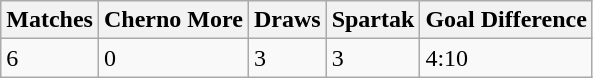<table class="wikitable">
<tr>
<th>Matches</th>
<th>Cherno More</th>
<th>Draws</th>
<th>Spartak</th>
<th>Goal Difference</th>
</tr>
<tr>
<td>6</td>
<td>0</td>
<td>3</td>
<td>3</td>
<td>4:10</td>
</tr>
</table>
